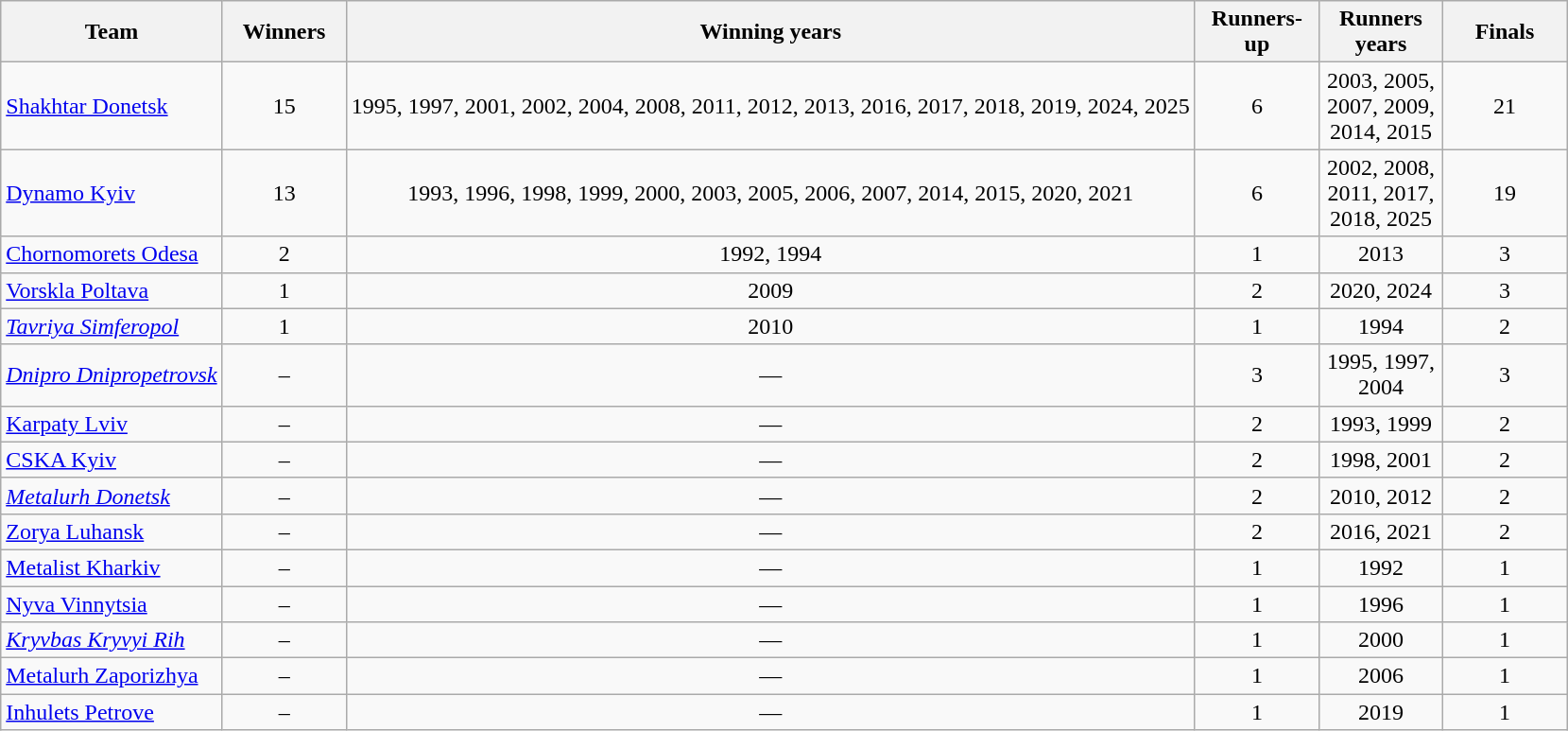<table class="wikitable sortable" border="1">
<tr>
<th>Team</th>
<th width=80>Winners</th>
<th class="unsortable">Winning years</th>
<th width=80>Runners-up</th>
<th width=80>Runners years</th>
<th width=80>Finals</th>
</tr>
<tr>
<td><a href='#'>Shakhtar Donetsk</a></td>
<td align=center>15</td>
<td align=center>1995, 1997, 2001, 2002, 2004, 2008, 2011, 2012, 2013, 2016, 2017, 2018, 2019, 2024, 2025</td>
<td align=center>6</td>
<td align=center>2003, 2005, 2007, 2009, 2014, 2015</td>
<td align=center>21</td>
</tr>
<tr>
<td><a href='#'>Dynamo Kyiv</a></td>
<td align=center>13</td>
<td align=center>1993, 1996, 1998, 1999, 2000, 2003, 2005, 2006, 2007, 2014, 2015, 2020, 2021</td>
<td align=center>6</td>
<td align=center>2002, 2008, 2011, 2017, 2018, 2025</td>
<td align=center>19</td>
</tr>
<tr>
<td><a href='#'>Chornomorets Odesa</a></td>
<td align=center>2</td>
<td align=center>1992, 1994</td>
<td align=center>1</td>
<td align=center>2013</td>
<td align=center>3</td>
</tr>
<tr>
<td><a href='#'>Vorskla Poltava</a></td>
<td align=center>1</td>
<td align=center>2009</td>
<td align=center>2</td>
<td align=center>2020, 2024</td>
<td align=center>3</td>
</tr>
<tr>
<td><em><a href='#'>Tavriya Simferopol</a></em></td>
<td align=center>1</td>
<td align=center>2010</td>
<td align=center>1</td>
<td align=center>1994</td>
<td align=center>2</td>
</tr>
<tr>
<td><em><a href='#'>Dnipro Dnipropetrovsk</a></em></td>
<td align=center>–</td>
<td align=center>—</td>
<td align=center>3</td>
<td align=center>1995, 1997, 2004</td>
<td align=center>3</td>
</tr>
<tr>
<td><a href='#'>Karpaty Lviv</a></td>
<td align=center>–</td>
<td align=center>—</td>
<td align=center>2</td>
<td align=center>1993, 1999</td>
<td align=center>2</td>
</tr>
<tr>
<td><a href='#'>CSKA Kyiv</a></td>
<td align=center>–</td>
<td align=center>—</td>
<td align=center>2</td>
<td align=center>1998, 2001</td>
<td align=center>2</td>
</tr>
<tr>
<td><em><a href='#'>Metalurh Donetsk</a></em></td>
<td align=center>–</td>
<td align=center>—</td>
<td align=center>2</td>
<td align=center>2010, 2012</td>
<td align=center>2</td>
</tr>
<tr>
<td><a href='#'>Zorya Luhansk</a></td>
<td align=center>–</td>
<td align=center>—</td>
<td align=center>2</td>
<td align=center>2016, 2021</td>
<td align=center>2</td>
</tr>
<tr>
<td><a href='#'>Metalist Kharkiv</a></td>
<td align=center>–</td>
<td align=center>—</td>
<td align=center>1</td>
<td align=center>1992</td>
<td align=center>1</td>
</tr>
<tr>
<td><a href='#'>Nyva Vinnytsia</a></td>
<td align=center>–</td>
<td align=center>—</td>
<td align=center>1</td>
<td align=center>1996</td>
<td align=center>1</td>
</tr>
<tr>
<td><em><a href='#'>Kryvbas Kryvyi Rih</a></em></td>
<td align=center>–</td>
<td align=center>—</td>
<td align=center>1</td>
<td align=center>2000</td>
<td align=center>1</td>
</tr>
<tr>
<td><a href='#'>Metalurh Zaporizhya</a></td>
<td align=center>–</td>
<td align=center>—</td>
<td align=center>1</td>
<td align=center>2006</td>
<td align=center>1</td>
</tr>
<tr>
<td><a href='#'>Inhulets Petrove</a></td>
<td align=center>–</td>
<td align=center>—</td>
<td align=center>1</td>
<td align=center>2019</td>
<td align=center>1</td>
</tr>
</table>
